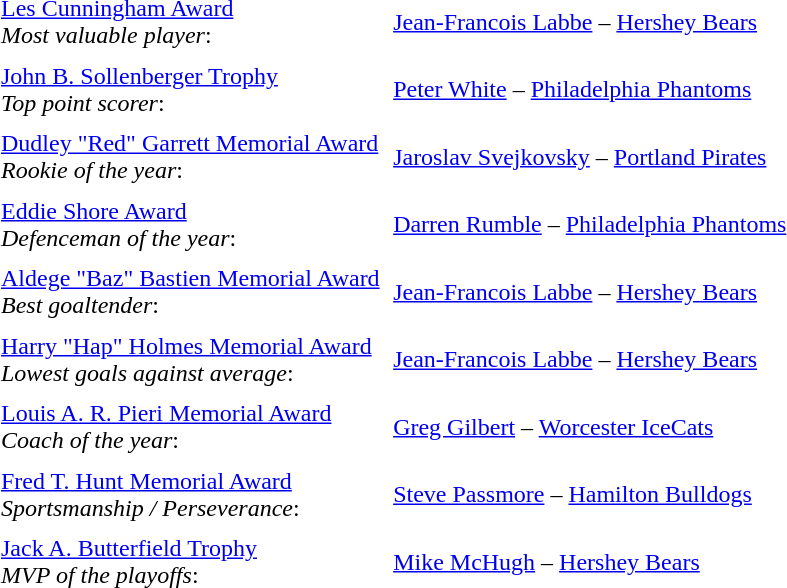<table cellpadding="3" cellspacing="3">
<tr>
<td><a href='#'>Les Cunningham Award</a><br><em>Most valuable player</em>:</td>
<td><a href='#'>Jean-Francois Labbe</a> – <a href='#'>Hershey Bears</a></td>
</tr>
<tr>
<td><a href='#'>John B. Sollenberger Trophy</a><br><em>Top point scorer</em>:</td>
<td><a href='#'>Peter White</a> – <a href='#'>Philadelphia Phantoms</a></td>
</tr>
<tr>
<td><a href='#'>Dudley "Red" Garrett Memorial Award</a><br><em>Rookie of the year</em>:</td>
<td><a href='#'>Jaroslav Svejkovsky</a> – <a href='#'>Portland Pirates</a></td>
</tr>
<tr>
<td><a href='#'>Eddie Shore Award</a><br><em>Defenceman of the year</em>:</td>
<td><a href='#'>Darren Rumble</a> – <a href='#'>Philadelphia Phantoms</a></td>
</tr>
<tr>
<td><a href='#'>Aldege "Baz" Bastien Memorial Award</a><br><em>Best goaltender</em>:</td>
<td><a href='#'>Jean-Francois Labbe</a> – <a href='#'>Hershey Bears</a></td>
</tr>
<tr>
<td><a href='#'>Harry "Hap" Holmes Memorial Award</a><br><em>Lowest goals against average</em>:</td>
<td><a href='#'>Jean-Francois Labbe</a> – <a href='#'>Hershey Bears</a></td>
</tr>
<tr>
<td><a href='#'>Louis A. R. Pieri Memorial Award</a><br><em>Coach of the year</em>:</td>
<td><a href='#'>Greg Gilbert</a> – <a href='#'>Worcester IceCats</a></td>
</tr>
<tr>
<td><a href='#'>Fred T. Hunt Memorial Award</a><br><em>Sportsmanship / Perseverance</em>:</td>
<td><a href='#'>Steve Passmore</a> – <a href='#'>Hamilton Bulldogs</a></td>
</tr>
<tr>
<td><a href='#'>Jack A. Butterfield Trophy</a><br><em>MVP of the playoffs</em>:</td>
<td><a href='#'>Mike McHugh</a> – <a href='#'>Hershey Bears</a></td>
</tr>
</table>
